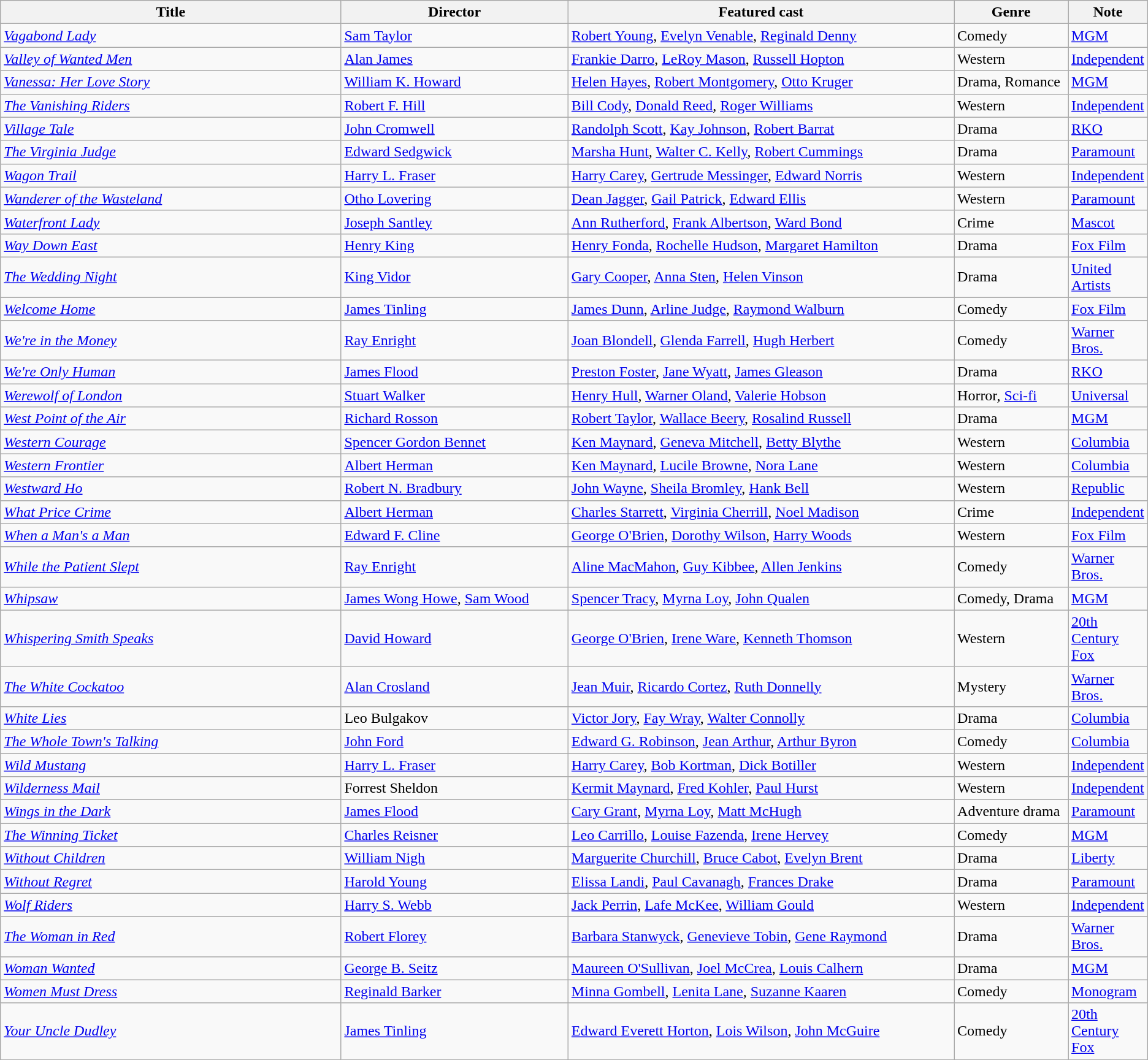<table class="wikitable">
<tr>
<th style="width:30%;">Title</th>
<th style="width:20%;">Director</th>
<th style="width:34%;">Featured cast</th>
<th style="width:10%;">Genre</th>
<th style="width:10%;">Note</th>
</tr>
<tr>
<td><em><a href='#'>Vagabond Lady</a></em></td>
<td><a href='#'>Sam Taylor</a></td>
<td><a href='#'>Robert Young</a>, <a href='#'>Evelyn Venable</a>, <a href='#'>Reginald Denny</a></td>
<td>Comedy</td>
<td><a href='#'>MGM</a></td>
</tr>
<tr>
<td><em><a href='#'>Valley of Wanted Men</a></em></td>
<td><a href='#'>Alan James</a></td>
<td><a href='#'>Frankie Darro</a>, <a href='#'>LeRoy Mason</a>, <a href='#'>Russell Hopton</a></td>
<td>Western</td>
<td><a href='#'>Independent</a></td>
</tr>
<tr>
<td><em><a href='#'>Vanessa: Her Love Story</a></em></td>
<td><a href='#'>William K. Howard</a></td>
<td><a href='#'>Helen Hayes</a>, <a href='#'>Robert Montgomery</a>, <a href='#'>Otto Kruger</a></td>
<td>Drama, Romance</td>
<td><a href='#'>MGM</a></td>
</tr>
<tr>
<td><em><a href='#'>The Vanishing Riders</a></em></td>
<td><a href='#'>Robert F. Hill</a></td>
<td><a href='#'>Bill Cody</a>, <a href='#'>Donald Reed</a>, <a href='#'>Roger Williams</a></td>
<td>Western</td>
<td><a href='#'>Independent</a></td>
</tr>
<tr>
<td><em><a href='#'>Village Tale</a></em></td>
<td><a href='#'>John Cromwell</a></td>
<td><a href='#'>Randolph Scott</a>, <a href='#'>Kay Johnson</a>, <a href='#'>Robert Barrat</a></td>
<td>Drama</td>
<td><a href='#'>RKO</a></td>
</tr>
<tr>
<td><em><a href='#'>The Virginia Judge</a></em></td>
<td><a href='#'>Edward Sedgwick</a></td>
<td><a href='#'>Marsha Hunt</a>, <a href='#'>Walter C. Kelly</a>, <a href='#'>Robert Cummings</a></td>
<td>Drama</td>
<td><a href='#'>Paramount</a></td>
</tr>
<tr>
<td><em><a href='#'>Wagon Trail</a></em></td>
<td><a href='#'>Harry L. Fraser</a></td>
<td><a href='#'>Harry Carey</a>, <a href='#'>Gertrude Messinger</a>, <a href='#'>Edward Norris</a></td>
<td>Western</td>
<td><a href='#'>Independent</a></td>
</tr>
<tr>
<td><em><a href='#'>Wanderer of the Wasteland</a></em></td>
<td><a href='#'>Otho Lovering</a></td>
<td><a href='#'>Dean Jagger</a>, <a href='#'>Gail Patrick</a>, <a href='#'>Edward Ellis</a></td>
<td>Western</td>
<td><a href='#'>Paramount</a></td>
</tr>
<tr>
<td><em><a href='#'>Waterfront Lady</a></em></td>
<td><a href='#'>Joseph Santley</a></td>
<td><a href='#'>Ann Rutherford</a>, <a href='#'>Frank Albertson</a>, <a href='#'>Ward Bond</a></td>
<td>Crime</td>
<td><a href='#'>Mascot</a></td>
</tr>
<tr>
<td><em><a href='#'>Way Down East</a></em></td>
<td><a href='#'>Henry King</a></td>
<td><a href='#'>Henry Fonda</a>, <a href='#'>Rochelle Hudson</a>, <a href='#'>Margaret Hamilton</a></td>
<td>Drama</td>
<td><a href='#'>Fox Film</a></td>
</tr>
<tr>
<td><em><a href='#'>The Wedding Night</a></em></td>
<td><a href='#'>King Vidor</a></td>
<td><a href='#'>Gary Cooper</a>, <a href='#'>Anna Sten</a>, <a href='#'>Helen Vinson</a></td>
<td>Drama</td>
<td><a href='#'>United Artists</a></td>
</tr>
<tr>
<td><em><a href='#'>Welcome Home</a></em></td>
<td><a href='#'>James Tinling</a></td>
<td><a href='#'>James Dunn</a>, <a href='#'>Arline Judge</a>, <a href='#'>Raymond Walburn</a></td>
<td>Comedy</td>
<td><a href='#'>Fox Film</a></td>
</tr>
<tr>
<td><em><a href='#'>We're in the Money</a></em></td>
<td><a href='#'>Ray Enright</a></td>
<td><a href='#'>Joan Blondell</a>, <a href='#'>Glenda Farrell</a>, <a href='#'>Hugh Herbert</a></td>
<td>Comedy</td>
<td><a href='#'>Warner Bros.</a></td>
</tr>
<tr>
<td><em><a href='#'>We're Only Human</a></em></td>
<td><a href='#'>James Flood</a></td>
<td><a href='#'>Preston Foster</a>, <a href='#'>Jane Wyatt</a>, <a href='#'>James Gleason</a></td>
<td>Drama</td>
<td><a href='#'>RKO</a></td>
</tr>
<tr>
<td><em><a href='#'>Werewolf of London</a></em></td>
<td><a href='#'>Stuart Walker</a></td>
<td><a href='#'>Henry Hull</a>, <a href='#'>Warner Oland</a>, <a href='#'>Valerie Hobson</a></td>
<td>Horror, <a href='#'>Sci-fi</a></td>
<td><a href='#'>Universal</a></td>
</tr>
<tr>
<td><em><a href='#'>West Point of the Air</a></em></td>
<td><a href='#'>Richard Rosson</a></td>
<td><a href='#'>Robert Taylor</a>, <a href='#'>Wallace Beery</a>, <a href='#'>Rosalind Russell</a></td>
<td>Drama</td>
<td><a href='#'>MGM</a></td>
</tr>
<tr>
<td><em><a href='#'>Western Courage</a></em></td>
<td><a href='#'>Spencer Gordon Bennet</a></td>
<td><a href='#'>Ken Maynard</a>, <a href='#'>Geneva Mitchell</a>, <a href='#'>Betty Blythe</a></td>
<td>Western</td>
<td><a href='#'>Columbia</a></td>
</tr>
<tr>
<td><em><a href='#'>Western Frontier</a></em></td>
<td><a href='#'>Albert Herman</a></td>
<td><a href='#'>Ken Maynard</a>, <a href='#'>Lucile Browne</a>, <a href='#'>Nora Lane</a></td>
<td>Western</td>
<td><a href='#'>Columbia</a></td>
</tr>
<tr>
<td><em><a href='#'>Westward Ho</a></em></td>
<td><a href='#'>Robert N. Bradbury</a></td>
<td><a href='#'>John Wayne</a>, <a href='#'>Sheila Bromley</a>, <a href='#'>Hank Bell</a></td>
<td>Western</td>
<td><a href='#'>Republic</a></td>
</tr>
<tr>
<td><em><a href='#'>What Price Crime</a></em></td>
<td><a href='#'>Albert Herman</a></td>
<td><a href='#'>Charles Starrett</a>, <a href='#'>Virginia Cherrill</a>, <a href='#'>Noel Madison</a></td>
<td>Crime</td>
<td><a href='#'>Independent</a></td>
</tr>
<tr>
<td><em><a href='#'>When a Man's a Man</a></em></td>
<td><a href='#'>Edward F. Cline</a></td>
<td><a href='#'>George O'Brien</a>, <a href='#'>Dorothy Wilson</a>, <a href='#'>Harry Woods</a></td>
<td>Western</td>
<td><a href='#'>Fox Film</a></td>
</tr>
<tr>
<td><em><a href='#'>While the Patient Slept</a></em></td>
<td><a href='#'>Ray Enright</a></td>
<td><a href='#'>Aline MacMahon</a>, <a href='#'>Guy Kibbee</a>, <a href='#'>Allen Jenkins</a></td>
<td>Comedy</td>
<td><a href='#'>Warner Bros.</a></td>
</tr>
<tr>
<td><em><a href='#'>Whipsaw</a></em></td>
<td><a href='#'>James Wong Howe</a>, <a href='#'>Sam Wood</a></td>
<td><a href='#'>Spencer Tracy</a>, <a href='#'>Myrna Loy</a>, <a href='#'>John Qualen</a></td>
<td>Comedy, Drama</td>
<td><a href='#'>MGM</a></td>
</tr>
<tr>
<td><em><a href='#'>Whispering Smith Speaks</a></em></td>
<td><a href='#'>David Howard</a></td>
<td><a href='#'>George O'Brien</a>, <a href='#'>Irene Ware</a>, <a href='#'>Kenneth Thomson</a></td>
<td>Western</td>
<td><a href='#'>20th Century Fox</a></td>
</tr>
<tr>
<td><em><a href='#'>The White Cockatoo</a></em></td>
<td><a href='#'>Alan Crosland</a></td>
<td><a href='#'>Jean Muir</a>, <a href='#'>Ricardo Cortez</a>, <a href='#'>Ruth Donnelly</a></td>
<td>Mystery</td>
<td><a href='#'>Warner Bros.</a></td>
</tr>
<tr>
<td><em><a href='#'>White Lies</a></em></td>
<td>Leo Bulgakov</td>
<td><a href='#'>Victor Jory</a>, <a href='#'>Fay Wray</a>, <a href='#'>Walter Connolly</a></td>
<td>Drama</td>
<td><a href='#'>Columbia</a></td>
</tr>
<tr>
<td><em><a href='#'>The Whole Town's Talking</a></em></td>
<td><a href='#'>John Ford</a></td>
<td><a href='#'>Edward G. Robinson</a>, <a href='#'>Jean Arthur</a>, <a href='#'>Arthur Byron</a></td>
<td>Comedy</td>
<td><a href='#'>Columbia</a></td>
</tr>
<tr>
<td><em><a href='#'>Wild Mustang</a></em></td>
<td><a href='#'>Harry L. Fraser</a></td>
<td><a href='#'>Harry Carey</a>, <a href='#'>Bob Kortman</a>, <a href='#'>Dick Botiller</a></td>
<td>Western</td>
<td><a href='#'>Independent</a></td>
</tr>
<tr>
<td><em><a href='#'>Wilderness Mail</a></em></td>
<td>Forrest Sheldon</td>
<td><a href='#'>Kermit Maynard</a>, <a href='#'>Fred Kohler</a>, <a href='#'>Paul Hurst</a></td>
<td>Western</td>
<td><a href='#'>Independent</a></td>
</tr>
<tr>
<td><em><a href='#'>Wings in the Dark</a></em></td>
<td><a href='#'>James Flood</a></td>
<td><a href='#'>Cary Grant</a>, <a href='#'>Myrna Loy</a>, <a href='#'>Matt McHugh</a></td>
<td>Adventure drama</td>
<td><a href='#'>Paramount</a></td>
</tr>
<tr>
<td><em><a href='#'>The Winning Ticket</a></em></td>
<td><a href='#'>Charles Reisner</a></td>
<td><a href='#'>Leo Carrillo</a>, <a href='#'>Louise Fazenda</a>, <a href='#'>Irene Hervey</a></td>
<td>Comedy</td>
<td><a href='#'>MGM</a></td>
</tr>
<tr>
<td><em><a href='#'>Without Children</a></em></td>
<td><a href='#'>William Nigh</a></td>
<td><a href='#'>Marguerite Churchill</a>, <a href='#'>Bruce Cabot</a>, <a href='#'>Evelyn Brent</a></td>
<td>Drama</td>
<td><a href='#'>Liberty</a></td>
</tr>
<tr>
<td><em><a href='#'>Without Regret</a></em></td>
<td><a href='#'>Harold Young</a></td>
<td><a href='#'>Elissa Landi</a>, <a href='#'>Paul Cavanagh</a>, <a href='#'>Frances Drake</a></td>
<td>Drama</td>
<td><a href='#'>Paramount</a></td>
</tr>
<tr>
<td><em><a href='#'>Wolf Riders</a></em></td>
<td><a href='#'>Harry S. Webb</a></td>
<td><a href='#'>Jack Perrin</a>, <a href='#'>Lafe McKee</a>, <a href='#'>William Gould</a></td>
<td>Western</td>
<td><a href='#'>Independent</a></td>
</tr>
<tr>
<td><em><a href='#'>The Woman in Red</a></em></td>
<td><a href='#'>Robert Florey</a></td>
<td><a href='#'>Barbara Stanwyck</a>, <a href='#'>Genevieve Tobin</a>, <a href='#'>Gene Raymond</a></td>
<td>Drama</td>
<td><a href='#'>Warner Bros.</a></td>
</tr>
<tr>
<td><em><a href='#'>Woman Wanted</a></em></td>
<td><a href='#'>George B. Seitz</a></td>
<td><a href='#'>Maureen O'Sullivan</a>, <a href='#'>Joel McCrea</a>, <a href='#'>Louis Calhern</a></td>
<td>Drama</td>
<td><a href='#'>MGM</a></td>
</tr>
<tr>
<td><em><a href='#'>Women Must Dress</a></em></td>
<td><a href='#'>Reginald Barker</a></td>
<td><a href='#'>Minna Gombell</a>, <a href='#'>Lenita Lane</a>, <a href='#'>Suzanne Kaaren</a></td>
<td>Comedy</td>
<td><a href='#'>Monogram</a></td>
</tr>
<tr>
<td><em><a href='#'>Your Uncle Dudley</a></em></td>
<td><a href='#'>James Tinling</a></td>
<td><a href='#'>Edward Everett Horton</a>, <a href='#'>Lois Wilson</a>, <a href='#'>John McGuire</a></td>
<td>Comedy</td>
<td><a href='#'>20th Century Fox</a></td>
</tr>
</table>
